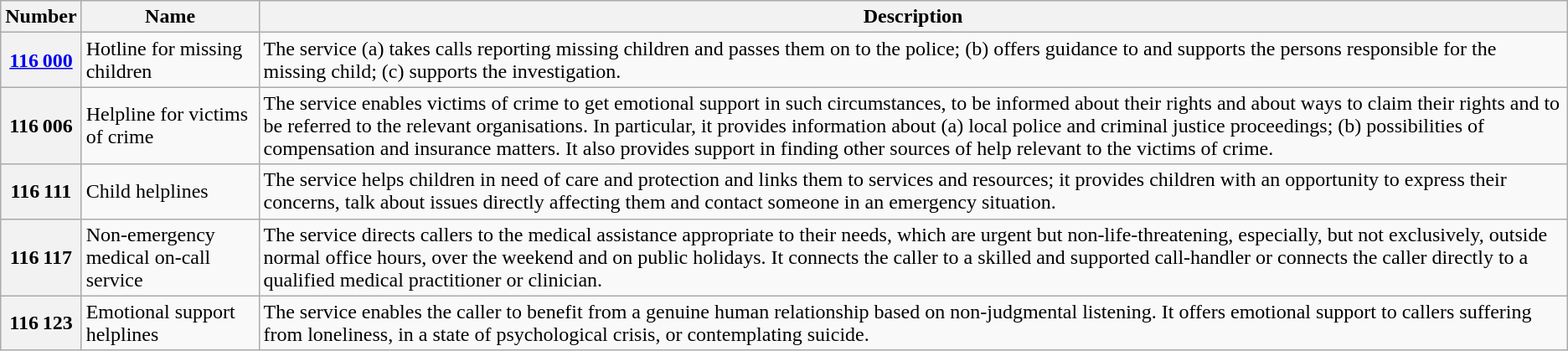<table class="wikitable">
<tr>
<th>Number</th>
<th>Name</th>
<th>Description</th>
</tr>
<tr>
<th><a href='#'>116 000</a></th>
<td>Hotline for missing children</td>
<td>The service (a) takes calls reporting missing children and passes them on to the police; (b) offers guidance to and supports the persons responsible for the missing child; (c) supports the investigation.</td>
</tr>
<tr>
<th>116 006</th>
<td>Helpline for victims of crime</td>
<td>The service enables victims of crime to get emotional support in such circumstances, to be informed about their rights and about ways to claim their rights and to be referred to the relevant organisations. In particular, it provides information about (a) local police and criminal justice proceedings; (b) possibilities of compensation and insurance matters. It also provides support in finding other sources of help relevant to the victims of crime.</td>
</tr>
<tr>
<th>116 111</th>
<td>Child helplines</td>
<td>The service helps children in need of care and protection and links them to services and resources; it provides children with an opportunity to express their concerns, talk about issues directly affecting them and contact someone in an emergency situation.</td>
</tr>
<tr>
<th>116 117</th>
<td>Non-emergency medical on-call service</td>
<td>The service directs callers to the medical assistance appropriate to their needs, which are urgent but non-life-threatening, especially, but not exclusively, outside normal office hours, over the weekend and on public holidays. It connects the caller to a skilled and supported call-handler or connects the caller directly to a qualified medical practitioner or clinician.</td>
</tr>
<tr>
<th>116 123</th>
<td>Emotional support helplines</td>
<td>The service enables the caller to benefit from a genuine human relationship based on non-judgmental listening. It offers emotional support to callers suffering from loneliness, in a state of psychological crisis, or contemplating suicide.</td>
</tr>
</table>
